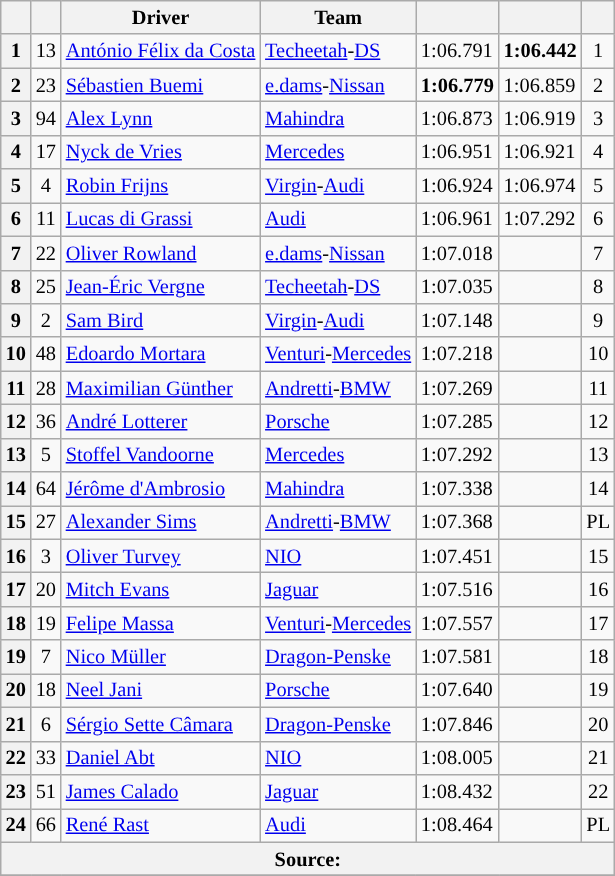<table class="wikitable sortable" style="font-size: 85%">
<tr>
<th scope="col"></th>
<th scope="col"></th>
<th scope="col">Driver</th>
<th scope="col">Team</th>
<th scope="col"></th>
<th scope="col"></th>
<th scope="col"></th>
</tr>
<tr>
<th scope="row">1</th>
<td align="center">13</td>
<td> <a href='#'>António Félix da Costa</a></td>
<td><a href='#'>Techeetah</a>-<a href='#'>DS</a></td>
<td>1:06.791</td>
<td><strong>1:06.442</strong></td>
<td align="center">1</td>
</tr>
<tr>
<th scope="row">2</th>
<td align=center>23</td>
<td> <a href='#'>Sébastien Buemi</a></td>
<td><a href='#'>e.dams</a>-<a href='#'>Nissan</a></td>
<td><strong>1:06.779</strong></td>
<td>1:06.859</td>
<td align="center">2</td>
</tr>
<tr>
<th scope="row">3</th>
<td align=center>94</td>
<td> <a href='#'>Alex Lynn</a></td>
<td><a href='#'>Mahindra</a></td>
<td>1:06.873</td>
<td>1:06.919</td>
<td align="center">3</td>
</tr>
<tr>
<th scope="row">4</th>
<td align=center>17</td>
<td> <a href='#'>Nyck de Vries</a></td>
<td><a href='#'>Mercedes</a></td>
<td>1:06.951</td>
<td>1:06.921</td>
<td align="center">4</td>
</tr>
<tr>
<th scope="row">5</th>
<td align=center>4</td>
<td> <a href='#'>Robin Frijns</a></td>
<td><a href='#'>Virgin</a>-<a href='#'>Audi</a></td>
<td>1:06.924</td>
<td>1:06.974</td>
<td align="center">5</td>
</tr>
<tr>
<th scope="row">6</th>
<td align=center>11</td>
<td> <a href='#'>Lucas di Grassi</a></td>
<td><a href='#'>Audi</a></td>
<td>1:06.961</td>
<td>1:07.292</td>
<td align="center">6</td>
</tr>
<tr>
<th scope="row">7</th>
<td align=center>22</td>
<td> <a href='#'>Oliver Rowland</a></td>
<td><a href='#'>e.dams</a>-<a href='#'>Nissan</a></td>
<td>1:07.018</td>
<td></td>
<td align="center">7</td>
</tr>
<tr>
<th scope="row">8</th>
<td align=center>25</td>
<td> <a href='#'>Jean-Éric Vergne</a></td>
<td><a href='#'>Techeetah</a>-<a href='#'>DS</a></td>
<td>1:07.035</td>
<td></td>
<td align="center">8</td>
</tr>
<tr>
<th scope="row">9</th>
<td align=center>2</td>
<td> <a href='#'>Sam Bird</a></td>
<td><a href='#'>Virgin</a>-<a href='#'>Audi</a></td>
<td>1:07.148</td>
<td></td>
<td align="center">9</td>
</tr>
<tr>
<th scope="row">10</th>
<td align=center>48</td>
<td> <a href='#'>Edoardo Mortara</a></td>
<td><a href='#'>Venturi</a>-<a href='#'>Mercedes</a></td>
<td>1:07.218</td>
<td></td>
<td align="center">10</td>
</tr>
<tr>
<th scope="row">11</th>
<td align=center>28</td>
<td> <a href='#'>Maximilian Günther</a></td>
<td><a href='#'>Andretti</a>-<a href='#'>BMW</a></td>
<td>1:07.269</td>
<td></td>
<td align="center">11</td>
</tr>
<tr>
<th scope="row">12</th>
<td align=center>36</td>
<td> <a href='#'>André Lotterer</a></td>
<td><a href='#'>Porsche</a></td>
<td>1:07.285</td>
<td></td>
<td align="center">12</td>
</tr>
<tr>
<th scope="row">13</th>
<td align=center>5</td>
<td> <a href='#'>Stoffel Vandoorne</a></td>
<td><a href='#'>Mercedes</a></td>
<td>1:07.292</td>
<td></td>
<td align="center">13</td>
</tr>
<tr>
<th scope="row">14</th>
<td align=center>64</td>
<td> <a href='#'>Jérôme d'Ambrosio</a></td>
<td><a href='#'>Mahindra</a></td>
<td>1:07.338</td>
<td></td>
<td align="center">14</td>
</tr>
<tr>
<th scope="row">15</th>
<td align=center>27</td>
<td> <a href='#'>Alexander Sims</a></td>
<td><a href='#'>Andretti</a>-<a href='#'>BMW</a></td>
<td>1:07.368</td>
<td></td>
<td align="center">PL</td>
</tr>
<tr>
<th scope="row">16</th>
<td align=center>3</td>
<td> <a href='#'>Oliver Turvey</a></td>
<td><a href='#'>NIO</a></td>
<td>1:07.451</td>
<td></td>
<td align="center">15</td>
</tr>
<tr>
<th scope="row">17</th>
<td align=center>20</td>
<td> <a href='#'>Mitch Evans</a></td>
<td><a href='#'>Jaguar</a></td>
<td>1:07.516</td>
<td></td>
<td align="center">16</td>
</tr>
<tr>
<th scope="row">18</th>
<td align=center>19</td>
<td> <a href='#'>Felipe Massa</a></td>
<td><a href='#'>Venturi</a>-<a href='#'>Mercedes</a></td>
<td>1:07.557</td>
<td></td>
<td align="center">17</td>
</tr>
<tr>
<th scope="row">19</th>
<td align=center>7</td>
<td> <a href='#'>Nico Müller</a></td>
<td><a href='#'>Dragon-Penske</a></td>
<td>1:07.581</td>
<td></td>
<td align="center">18</td>
</tr>
<tr>
<th scope="row">20</th>
<td align=center>18</td>
<td> <a href='#'>Neel Jani</a></td>
<td><a href='#'>Porsche</a></td>
<td>1:07.640</td>
<td></td>
<td align="center">19</td>
</tr>
<tr>
<th scope="row">21</th>
<td align=center>6</td>
<td> <a href='#'>Sérgio Sette Câmara</a></td>
<td><a href='#'>Dragon-Penske</a></td>
<td>1:07.846</td>
<td></td>
<td align="center">20</td>
</tr>
<tr>
<th scope="row">22</th>
<td align="center">33</td>
<td> <a href='#'>Daniel Abt</a></td>
<td><a href='#'>NIO</a></td>
<td>1:08.005</td>
<td></td>
<td align="center">21</td>
</tr>
<tr>
<th scope="row">23</th>
<td align=center>51</td>
<td> <a href='#'>James Calado</a></td>
<td><a href='#'>Jaguar</a></td>
<td>1:08.432</td>
<td></td>
<td align="center">22</td>
</tr>
<tr>
<th scope="row">24</th>
<td align="center">66</td>
<td> <a href='#'>René Rast</a></td>
<td><a href='#'>Audi</a></td>
<td>1:08.464</td>
<td></td>
<td align="center">PL</td>
</tr>
<tr>
<th colspan="7">Source:</th>
</tr>
<tr>
</tr>
</table>
